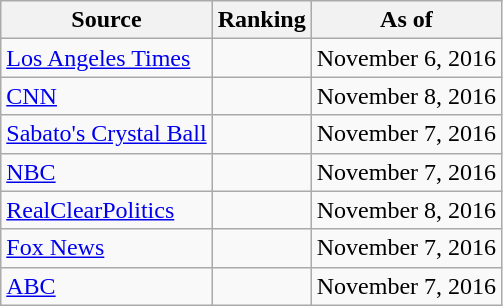<table class="wikitable" style="text-align:center">
<tr>
<th>Source</th>
<th>Ranking</th>
<th>As of</th>
</tr>
<tr>
<td align="left"><a href='#'>Los Angeles Times</a></td>
<td></td>
<td>November 6, 2016</td>
</tr>
<tr>
<td align="left"><a href='#'>CNN</a></td>
<td></td>
<td>November 8, 2016</td>
</tr>
<tr>
<td align="left"><a href='#'>Sabato's Crystal Ball</a></td>
<td></td>
<td>November 7, 2016</td>
</tr>
<tr>
<td align="left"><a href='#'>NBC</a></td>
<td></td>
<td>November 7, 2016</td>
</tr>
<tr>
<td align="left"><a href='#'>RealClearPolitics</a></td>
<td></td>
<td>November 8, 2016</td>
</tr>
<tr>
<td align="left"><a href='#'>Fox News</a></td>
<td></td>
<td>November 7, 2016</td>
</tr>
<tr>
<td align="left"><a href='#'>ABC</a></td>
<td></td>
<td>November 7, 2016</td>
</tr>
</table>
